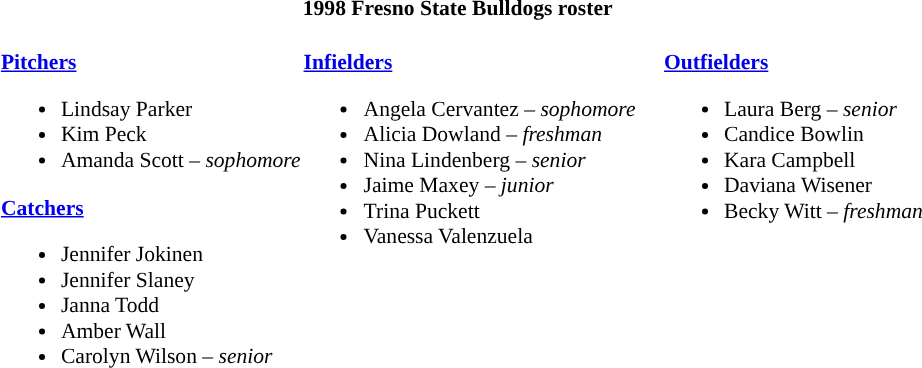<table class="toccolours" style="border-collapse:collapse; font-size:90%;">
<tr>
<th colspan=9>1998 Fresno State Bulldogs roster</th>
</tr>
<tr>
<td width="03"> </td>
<td valign="top"><br><strong><a href='#'>Pitchers</a></strong><ul><li>Lindsay Parker</li><li>Kim Peck</li><li>Amanda Scott – <em>sophomore</em></li></ul><strong><a href='#'>Catchers</a></strong><ul><li>Jennifer Jokinen</li><li>Jennifer Slaney</li><li>Janna Todd</li><li>Amber Wall</li><li>Carolyn Wilson – <em>senior</em></li></ul></td>
<td valign="top"><br><strong><a href='#'>Infielders</a></strong><ul><li>Angela Cervantez – <em>sophomore</em></li><li>Alicia Dowland – <em>freshman</em></li><li>Nina Lindenberg – <em>senior</em></li><li>Jaime Maxey – <em>junior</em></li><li>Trina Puckett</li><li>Vanessa Valenzuela</li></ul></td>
<td width="15"> </td>
<td valign="top"><br><strong><a href='#'>Outfielders</a></strong><ul><li>Laura Berg – <em>senior</em></li><li>Candice Bowlin</li><li>Kara Campbell</li><li>Daviana Wisener</li><li>Becky Witt – <em>freshman</em></li></ul></td>
</tr>
</table>
